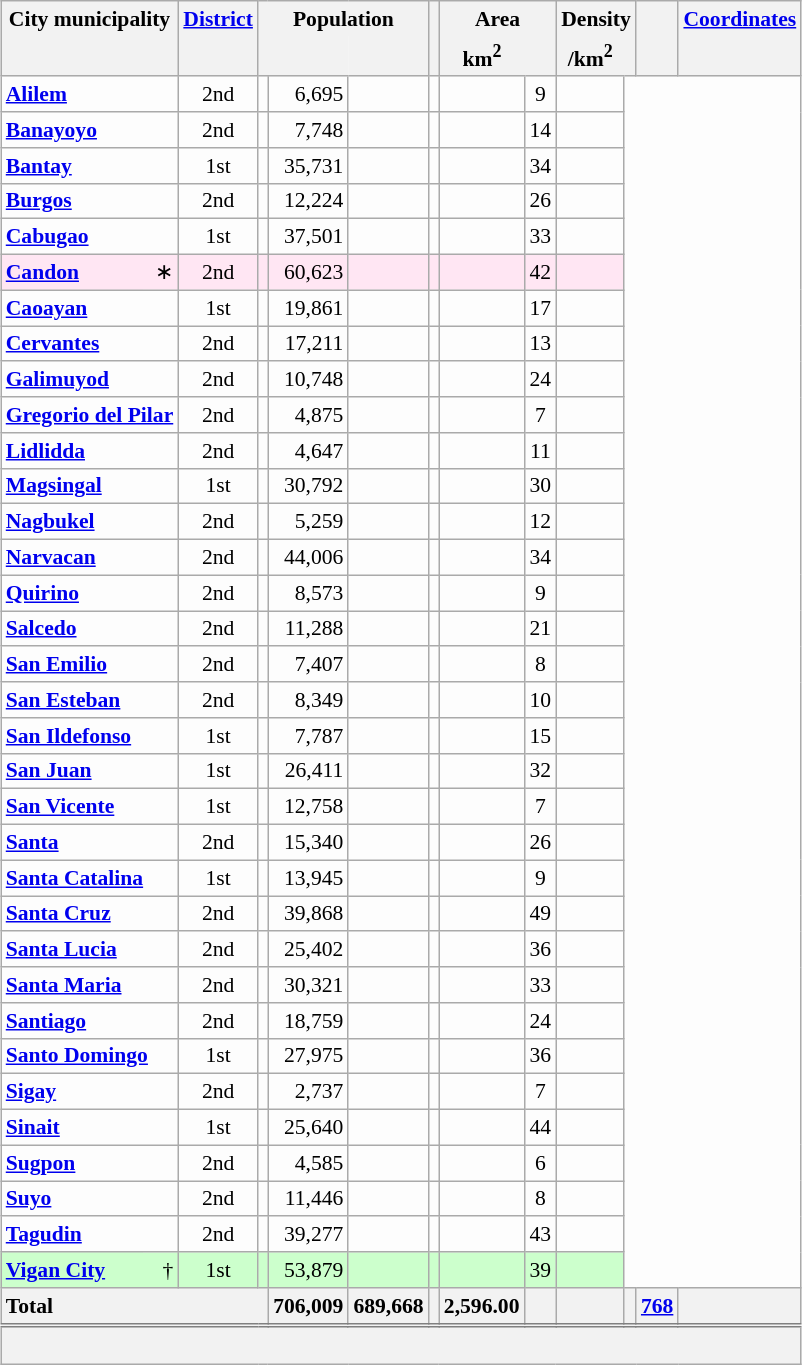<table class="wikitable sortable" style="margin:auto;table-layout:fixed;text-align:right;background-color:#FDFDFD;font-size:90%;border-collapse:collapse;">
<tr>
<th scope="col" style="border-bottom:none;" class="unsortable" colspan=2>City  municipality</th>
<th scope="col" style="border-bottom:none;" class="unsortable"><a href='#'>District</a></th>
<th scope="col" style="border-bottom:none;" class="unsortable" colspan=3>Population</th>
<th scope="col" style="border-bottom:none;" class="unsortable"></th>
<th scope="col" style="border-bottom:none;" class="unsortable" colspan=2>Area</th>
<th scope="col" style="border-bottom:none;" class="unsortable" colspan=2>Density</th>
<th scope="col" style="border-bottom:none;" class="unsortable"></th>
<th scope="col" style="border-bottom:none;" class="unsortable"><a href='#'>Coordinates</a></th>
</tr>
<tr>
<th scope="col" style="border-top:none;" colspan=2></th>
<th scope="col" style="border-top:none;"></th>
<th scope="col" style="border-style:hidden hidden solid solid;" colspan=2></th>
<th scope="col" style="border-style:hidden solid solid hidden;"></th>
<th scope="col" style="border-top:none;"></th>
<th scope="col" style="border-style:hidden hidden solid solid;">km<sup>2</sup></th>
<th scope="col" style="border-style:hidden solid solid hidden;" class="unsortable"></th>
<th scope="col" style="border-style:hidden hidden solid solid;">/km<sup>2</sup></th>
<th scope="col" style="border-style:hidden solid solid hidden;" class="unsortable"></th>
<th scope="col" style="border-top:none;"></th>
<th scope="col" style="border-top:none;"></th>
</tr>
<tr>
<th scope="row" style="text-align:left;background-color:initial;" colspan=2><a href='#'>Alilem</a></th>
<td style="text-align:center;">2nd</td>
<td></td>
<td>6,695</td>
<td></td>
<td></td>
<td></td>
<td style="text-align:center;">9</td>
<td style="text-align:center;"></td>
</tr>
<tr>
<th scope="row" style="text-align:left;background-color:initial;" colspan=2><a href='#'>Banayoyo</a></th>
<td style="text-align:center;">2nd</td>
<td></td>
<td>7,748</td>
<td></td>
<td></td>
<td></td>
<td style="text-align:center;">14</td>
<td style="text-align:center;"></td>
</tr>
<tr>
<th scope="row" style="text-align:left;background-color:initial;" colspan=2><a href='#'>Bantay</a></th>
<td style="text-align:center;">1st</td>
<td></td>
<td>35,731</td>
<td></td>
<td></td>
<td></td>
<td style="text-align:center;">34</td>
<td style="text-align:center;"></td>
</tr>
<tr>
<th scope="row" style="text-align:left;background-color:initial;" colspan=2><a href='#'>Burgos</a></th>
<td style="text-align:center;">2nd</td>
<td></td>
<td>12,224</td>
<td></td>
<td></td>
<td></td>
<td style="text-align:center;">26</td>
<td style="text-align:center;"></td>
</tr>
<tr>
<th scope="row" style="text-align:left;background-color:initial;" colspan=2><a href='#'>Cabugao</a></th>
<td style="text-align:center;">1st</td>
<td></td>
<td>37,501</td>
<td></td>
<td></td>
<td></td>
<td style="text-align:center;">33</td>
<td style="text-align:center;"></td>
</tr>
<tr style="background-color:#FFE6F3;">
<th scope="row" style="text-align:left;background-color:#FFE6F3;border-right:0;"><a href='#'>Candon</a></th>
<td style="text-align:right;border-left:0;">∗</td>
<td style="text-align:center;">2nd</td>
<td></td>
<td>60,623</td>
<td></td>
<td></td>
<td></td>
<td style="text-align:center;">42</td>
<td style="text-align:center;"></td>
</tr>
<tr>
<th scope="row" style="text-align:left;background-color:initial;" colspan=2><a href='#'>Caoayan</a></th>
<td style="text-align:center;">1st</td>
<td></td>
<td>19,861</td>
<td></td>
<td></td>
<td></td>
<td style="text-align:center;">17</td>
<td style="text-align:center;"></td>
</tr>
<tr>
<th scope="row" style="text-align:left;background-color:initial;" colspan=2><a href='#'>Cervantes</a></th>
<td style="text-align:center;">2nd</td>
<td></td>
<td>17,211</td>
<td></td>
<td></td>
<td></td>
<td style="text-align:center;">13</td>
<td style="text-align:center;"></td>
</tr>
<tr>
<th scope="row" style="text-align:left;background-color:initial;" colspan=2><a href='#'>Galimuyod</a></th>
<td style="text-align:center;">2nd</td>
<td></td>
<td>10,748</td>
<td></td>
<td></td>
<td></td>
<td style="text-align:center;">24</td>
<td style="text-align:center;"></td>
</tr>
<tr>
<th scope="row" style="text-align:left;background-color:initial;" colspan=2><a href='#'>Gregorio del Pilar</a></th>
<td style="text-align:center;">2nd</td>
<td></td>
<td>4,875</td>
<td></td>
<td></td>
<td></td>
<td style="text-align:center;">7</td>
<td style="text-align:center;"></td>
</tr>
<tr>
<th scope="row" style="text-align:left;background-color:initial;" colspan=2><a href='#'>Lidlidda</a></th>
<td style="text-align:center;">2nd</td>
<td></td>
<td>4,647</td>
<td></td>
<td></td>
<td></td>
<td style="text-align:center;">11</td>
<td style="text-align:center;"></td>
</tr>
<tr>
<th scope="row" style="text-align:left;background-color:initial;" colspan=2><a href='#'>Magsingal</a></th>
<td style="text-align:center;">1st</td>
<td></td>
<td>30,792</td>
<td></td>
<td></td>
<td></td>
<td style="text-align:center;">30</td>
<td style="text-align:center;"></td>
</tr>
<tr>
<th scope="row" style="text-align:left;background-color:initial;" colspan=2><a href='#'>Nagbukel</a></th>
<td style="text-align:center;">2nd</td>
<td></td>
<td>5,259</td>
<td></td>
<td></td>
<td></td>
<td style="text-align:center;">12</td>
<td style="text-align:center;"></td>
</tr>
<tr>
<th scope="row" style="text-align:left;background-color:initial;" colspan=2><a href='#'>Narvacan</a></th>
<td style="text-align:center;">2nd</td>
<td></td>
<td>44,006</td>
<td></td>
<td></td>
<td></td>
<td style="text-align:center;">34</td>
<td style="text-align:center;"></td>
</tr>
<tr>
<th scope="row" style="text-align:left;background-color:initial;" colspan=2><a href='#'>Quirino</a></th>
<td style="text-align:center;">2nd</td>
<td></td>
<td>8,573</td>
<td></td>
<td></td>
<td></td>
<td style="text-align:center;">9</td>
<td style="text-align:center;"></td>
</tr>
<tr>
<th scope="row" style="text-align:left;background-color:initial;" colspan=2><a href='#'>Salcedo</a></th>
<td style="text-align:center;">2nd</td>
<td></td>
<td>11,288</td>
<td></td>
<td></td>
<td></td>
<td style="text-align:center;">21</td>
<td style="text-align:center;"></td>
</tr>
<tr>
<th scope="row" style="text-align:left;background-color:initial;" colspan=2><a href='#'>San Emilio</a></th>
<td style="text-align:center;">2nd</td>
<td></td>
<td>7,407</td>
<td></td>
<td></td>
<td></td>
<td style="text-align:center;">8</td>
<td style="text-align:center;"></td>
</tr>
<tr>
<th scope="row" style="text-align:left;background-color:initial;" colspan=2><a href='#'>San Esteban</a></th>
<td style="text-align:center;">2nd</td>
<td></td>
<td>8,349</td>
<td></td>
<td></td>
<td></td>
<td style="text-align:center;">10</td>
<td style="text-align:center;"></td>
</tr>
<tr>
<th scope="row" style="text-align:left;background-color:initial;" colspan=2><a href='#'>San Ildefonso</a></th>
<td style="text-align:center;">1st</td>
<td></td>
<td>7,787</td>
<td></td>
<td></td>
<td></td>
<td style="text-align:center;">15</td>
<td style="text-align:center;"></td>
</tr>
<tr>
<th scope="row" style="text-align:left;background-color:initial;" colspan=2><a href='#'>San Juan</a></th>
<td style="text-align:center;">1st</td>
<td></td>
<td>26,411</td>
<td></td>
<td></td>
<td></td>
<td style="text-align:center;">32</td>
<td style="text-align:center;"></td>
</tr>
<tr>
<th scope="row" style="text-align:left;background-color:initial;" colspan=2><a href='#'>San Vicente</a></th>
<td style="text-align:center;">1st</td>
<td></td>
<td>12,758</td>
<td></td>
<td></td>
<td></td>
<td style="text-align:center;">7</td>
<td style="text-align:center;"></td>
</tr>
<tr>
<th scope="row" style="text-align:left;background-color:initial;" colspan=2><a href='#'>Santa</a></th>
<td style="text-align:center;">2nd</td>
<td></td>
<td>15,340</td>
<td></td>
<td></td>
<td></td>
<td style="text-align:center;">26</td>
<td style="text-align:center;"></td>
</tr>
<tr>
<th scope="row" style="text-align:left;background-color:initial;" colspan=2><a href='#'>Santa Catalina</a></th>
<td style="text-align:center;">1st</td>
<td></td>
<td>13,945</td>
<td></td>
<td></td>
<td></td>
<td style="text-align:center;">9</td>
<td style="text-align:center;"></td>
</tr>
<tr>
<th scope="row" style="text-align:left;background-color:initial;" colspan=2><a href='#'>Santa Cruz</a></th>
<td style="text-align:center;">2nd</td>
<td></td>
<td>39,868</td>
<td></td>
<td></td>
<td></td>
<td style="text-align:center;">49</td>
<td style="text-align:center;"></td>
</tr>
<tr>
<th scope="row" style="text-align:left;background-color:initial;" colspan=2><a href='#'>Santa Lucia</a></th>
<td style="text-align:center;">2nd</td>
<td></td>
<td>25,402</td>
<td></td>
<td></td>
<td></td>
<td style="text-align:center;">36</td>
<td style="text-align:center;"></td>
</tr>
<tr>
<th scope="row" style="text-align:left;background-color:initial;" colspan=2><a href='#'>Santa Maria</a></th>
<td style="text-align:center;">2nd</td>
<td></td>
<td>30,321</td>
<td></td>
<td></td>
<td></td>
<td style="text-align:center;">33</td>
<td style="text-align:center;"></td>
</tr>
<tr>
<th scope="row" style="text-align:left;background-color:initial;" colspan=2><a href='#'>Santiago</a></th>
<td style="text-align:center;">2nd</td>
<td></td>
<td>18,759</td>
<td></td>
<td></td>
<td></td>
<td style="text-align:center;">24</td>
<td style="text-align:center;"></td>
</tr>
<tr>
<th scope="row" style="text-align:left;background-color:initial;" colspan=2><a href='#'>Santo Domingo</a></th>
<td style="text-align:center;">1st</td>
<td></td>
<td>27,975</td>
<td></td>
<td></td>
<td></td>
<td style="text-align:center;">36</td>
<td style="text-align:center;"></td>
</tr>
<tr>
<th scope="row" style="text-align:left;background-color:initial;" colspan=2><a href='#'>Sigay</a></th>
<td style="text-align:center;">2nd</td>
<td></td>
<td>2,737</td>
<td></td>
<td></td>
<td></td>
<td style="text-align:center;">7</td>
<td style="text-align:center;"></td>
</tr>
<tr>
<th scope="row" style="text-align:left;background-color:initial;" colspan=2><a href='#'>Sinait</a></th>
<td style="text-align:center;">1st</td>
<td></td>
<td>25,640</td>
<td></td>
<td></td>
<td></td>
<td style="text-align:center;">44</td>
<td style="text-align:center;"></td>
</tr>
<tr>
<th scope="row" style="text-align:left;background-color:initial;" colspan=2><a href='#'>Sugpon</a></th>
<td style="text-align:center;">2nd</td>
<td></td>
<td>4,585</td>
<td></td>
<td></td>
<td></td>
<td style="text-align:center;">6</td>
<td style="text-align:center;"></td>
</tr>
<tr>
<th scope="row" style="text-align:left;background-color:initial;" colspan=2><a href='#'>Suyo</a></th>
<td style="text-align:center;">2nd</td>
<td></td>
<td>11,446</td>
<td></td>
<td></td>
<td></td>
<td style="text-align:center;">8</td>
<td style="text-align:center;"></td>
</tr>
<tr>
<th scope="row" style="text-align:left;background-color:initial;" colspan=2><a href='#'>Tagudin</a></th>
<td style="text-align:center;">2nd</td>
<td></td>
<td>39,277</td>
<td></td>
<td></td>
<td></td>
<td style="text-align:center;">43</td>
<td style="text-align:center;"></td>
</tr>
<tr style="background-color:#CCFFCC;">
<th scope="row" style="text-align:left;background-color:#CCFFCC;border-right:0;"><a href='#'>Vigan City</a></th>
<td style="text-align:right;border-left:0;">†</td>
<td style="text-align:center;">1st</td>
<td></td>
<td>53,879</td>
<td></td>
<td></td>
<td></td>
<td style="text-align:center;">39</td>
<td style="text-align:center;"></td>
</tr>
<tr class="sortbottom">
<th scope="row" colspan=4 style="text-align:left;">Total</th>
<th scope="col" style="text-align:right;">706,009</th>
<th scope="col" style="text-align:right;">689,668</th>
<th scope="col" style="text-align:right;"></th>
<th scope="col" style="text-align:right;">2,596.00</th>
<th scope="col"></th>
<th scope="col" style="text-align:right;"></th>
<th scope="col" style="text-align:right;"></th>
<th scope="col"><a href='#'>768</a></th>
<th scope="col" style="font-style:italic;"></th>
</tr>
<tr class="sortbottom" style="background-color:#F2F2F2;border-top:double grey;line-height:1.3em;">
<td colspan="13"><br></td>
</tr>
</table>
